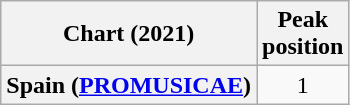<table class="wikitable sortable plainrowheaders" style="text-align:center">
<tr>
<th scope="col">Chart (2021)</th>
<th scope="col">Peak<br>position</th>
</tr>
<tr>
<th scope="row">Spain (<a href='#'>PROMUSICAE</a>)</th>
<td>1</td>
</tr>
</table>
